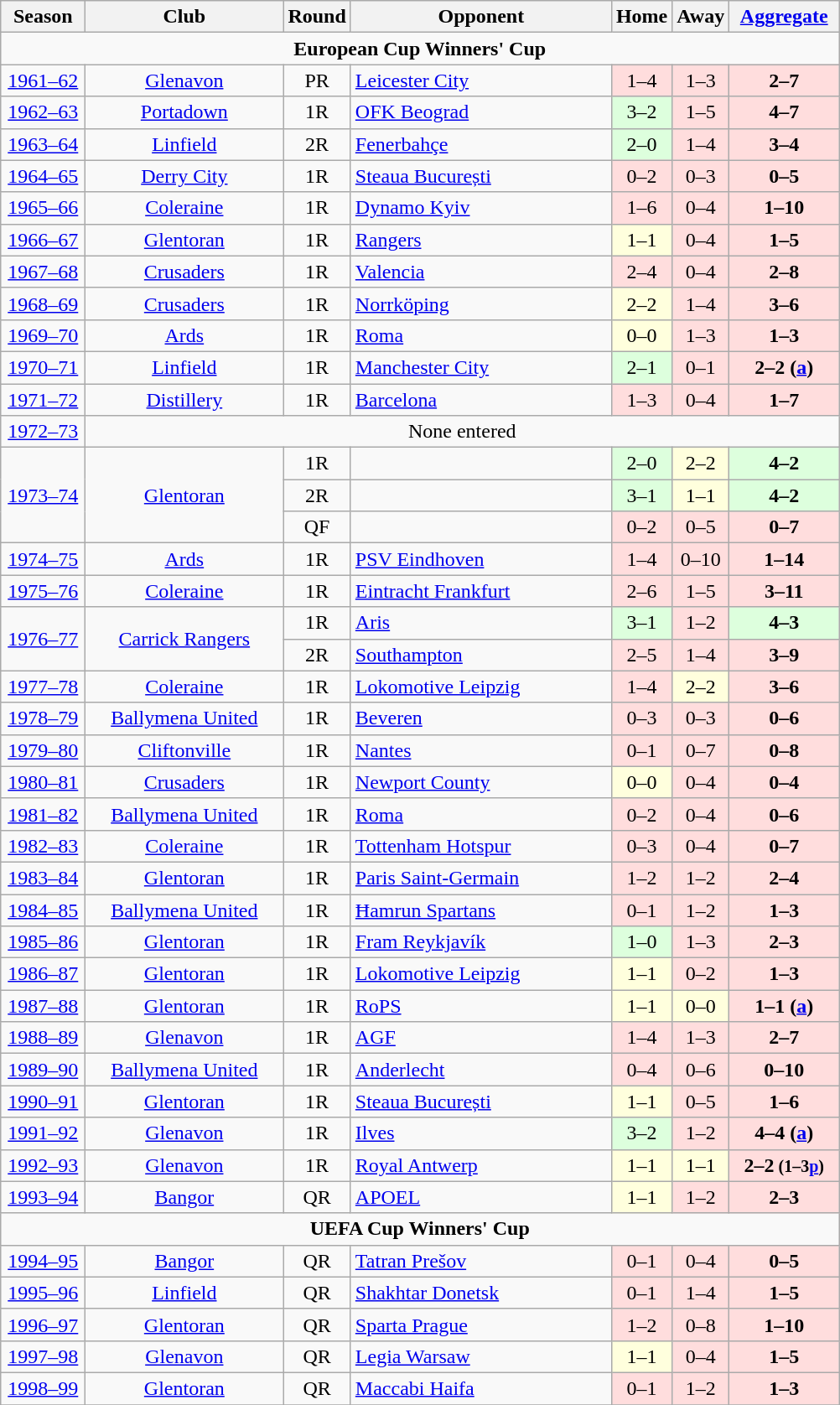<table class="wikitable" style="font-size:100%; text-align: center;">
<tr>
<th width="60">Season</th>
<th width="150">Club</th>
<th width="30">Round</th>
<th width="200">Opponent</th>
<th width="30">Home</th>
<th width="30">Away</th>
<th width="80"><a href='#'>Aggregate</a></th>
</tr>
<tr>
<td colspan="7" align="center"><strong>European Cup Winners' Cup</strong></td>
</tr>
<tr>
<td rowspan=1><a href='#'>1961–62</a></td>
<td rowspan=1><a href='#'>Glenavon</a></td>
<td rowspan=1>PR</td>
<td align="left"> <a href='#'>Leicester City</a></td>
<td bgcolor="#ffdddd">1–4</td>
<td bgcolor="#ffdddd">1–3</td>
<td bgcolor="#ffdddd"><strong>2–7</strong></td>
</tr>
<tr>
<td rowspan=1><a href='#'>1962–63</a></td>
<td rowspan=1><a href='#'>Portadown</a></td>
<td rowspan=1>1R</td>
<td align="left"> <a href='#'>OFK Beograd</a></td>
<td bgcolor="#ddffdd">3–2</td>
<td bgcolor="#ffdddd">1–5</td>
<td bgcolor="#ffdddd"><strong>4–7</strong></td>
</tr>
<tr>
<td rowspan=1><a href='#'>1963–64</a></td>
<td rowspan=1><a href='#'>Linfield</a></td>
<td rowspan=1>2R</td>
<td align="left"> <a href='#'>Fenerbahçe</a></td>
<td bgcolor="#ddffdd">2–0</td>
<td bgcolor="#ffdddd">1–4</td>
<td bgcolor="#ffdddd"><strong>3–4</strong></td>
</tr>
<tr>
<td rowspan=1><a href='#'>1964–65</a></td>
<td rowspan=1><a href='#'>Derry City</a></td>
<td rowspan=1>1R</td>
<td align="left"> <a href='#'>Steaua București</a></td>
<td bgcolor="#ffdddd">0–2</td>
<td bgcolor="#ffdddd">0–3</td>
<td bgcolor="#ffdddd"><strong>0–5</strong></td>
</tr>
<tr>
<td rowspan=1><a href='#'>1965–66</a></td>
<td rowspan=1><a href='#'>Coleraine</a></td>
<td rowspan=1>1R</td>
<td align="left"> <a href='#'>Dynamo Kyiv</a></td>
<td bgcolor="#ffdddd">1–6</td>
<td bgcolor="#ffdddd">0–4</td>
<td bgcolor="#ffdddd"><strong>1–10</strong></td>
</tr>
<tr>
<td rowspan=1><a href='#'>1966–67</a></td>
<td rowspan=1><a href='#'>Glentoran</a></td>
<td rowspan=1>1R</td>
<td align="left"> <a href='#'>Rangers</a></td>
<td bgcolor="#ffffdd">1–1</td>
<td bgcolor="#ffdddd">0–4</td>
<td bgcolor="#ffdddd"><strong>1–5</strong></td>
</tr>
<tr>
<td rowspan=1><a href='#'>1967–68</a></td>
<td rowspan=1><a href='#'>Crusaders</a></td>
<td rowspan=1>1R</td>
<td align="left"> <a href='#'>Valencia</a></td>
<td bgcolor="#ffdddd">2–4</td>
<td bgcolor="#ffdddd">0–4</td>
<td bgcolor="#ffdddd"><strong>2–8</strong></td>
</tr>
<tr>
<td rowspan=1><a href='#'>1968–69</a></td>
<td rowspan=1><a href='#'>Crusaders</a></td>
<td rowspan=1>1R</td>
<td align="left"> <a href='#'>Norrköping</a></td>
<td bgcolor="#ffffdd">2–2</td>
<td bgcolor="#ffdddd">1–4</td>
<td bgcolor="#ffdddd"><strong>3–6</strong></td>
</tr>
<tr>
<td rowspan=1><a href='#'>1969–70</a></td>
<td rowspan=1><a href='#'>Ards</a></td>
<td rowspan=1>1R</td>
<td align="left"> <a href='#'>Roma</a></td>
<td bgcolor="#ffffdd">0–0</td>
<td bgcolor="#ffdddd">1–3</td>
<td bgcolor="#ffdddd"><strong>1–3</strong></td>
</tr>
<tr>
<td rowspan=1><a href='#'>1970–71</a></td>
<td rowspan=1><a href='#'>Linfield</a></td>
<td>1R</td>
<td align="left"> <a href='#'>Manchester City</a></td>
<td bgcolor="#ddffdd">2–1</td>
<td bgcolor="#ffdddd">0–1</td>
<td bgcolor="#ffdddd"><strong>2–2 (<a href='#'>a</a>)</strong></td>
</tr>
<tr>
<td rowspan=1><a href='#'>1971–72</a></td>
<td rowspan=1><a href='#'>Distillery</a></td>
<td>1R</td>
<td align="left"> <a href='#'>Barcelona</a></td>
<td bgcolor="#ffdddd">1–3</td>
<td bgcolor="#ffdddd">0–4</td>
<td bgcolor="#ffdddd"><strong>1–7</strong></td>
</tr>
<tr>
<td rowspan=1><a href='#'>1972–73</a></td>
<td colspan=6>None entered</td>
</tr>
<tr>
<td rowspan=3><a href='#'>1973–74</a></td>
<td rowspan=3><a href='#'>Glentoran</a></td>
<td>1R</td>
<td align="left"></td>
<td bgcolor="#ddffdd">2–0</td>
<td bgcolor="#ffffdd">2–2</td>
<td bgcolor="#ddffdd"><strong>4–2</strong></td>
</tr>
<tr>
<td>2R</td>
<td align="left"></td>
<td bgcolor="#ddffdd">3–1</td>
<td bgcolor="#ffffdd">1–1</td>
<td bgcolor="#ddffdd"><strong>4–2</strong></td>
</tr>
<tr>
<td>QF</td>
<td align="left"></td>
<td bgcolor="#ffdddd">0–2</td>
<td bgcolor="#ffdddd">0–5</td>
<td bgcolor="#ffdddd"><strong>0–7</strong></td>
</tr>
<tr>
<td><a href='#'>1974–75</a></td>
<td><a href='#'>Ards</a></td>
<td>1R</td>
<td align="left"> <a href='#'>PSV Eindhoven</a></td>
<td bgcolor="#ffdddd">1–4</td>
<td bgcolor="#ffdddd">0–10</td>
<td bgcolor="#ffdddd"><strong>1–14</strong></td>
</tr>
<tr>
<td><a href='#'>1975–76</a></td>
<td><a href='#'>Coleraine</a></td>
<td>1R</td>
<td align="left"> <a href='#'>Eintracht Frankfurt</a></td>
<td bgcolor="#ffdddd">2–6</td>
<td bgcolor="#ffdddd">1–5</td>
<td bgcolor="#ffdddd"><strong>3–11</strong></td>
</tr>
<tr>
<td rowspan=2><a href='#'>1976–77</a></td>
<td rowspan=2><a href='#'>Carrick Rangers</a></td>
<td>1R</td>
<td align="left"> <a href='#'>Aris</a></td>
<td bgcolor="#ddffdd">3–1</td>
<td bgcolor="#ffdddd">1–2</td>
<td bgcolor="#ddffdd"><strong>4–3</strong></td>
</tr>
<tr>
<td>2R</td>
<td align="left"> <a href='#'>Southampton</a></td>
<td bgcolor="#ffdddd">2–5</td>
<td bgcolor="#ffdddd">1–4</td>
<td bgcolor="#ffdddd"><strong>3–9</strong></td>
</tr>
<tr>
<td><a href='#'>1977–78</a></td>
<td><a href='#'>Coleraine</a></td>
<td>1R</td>
<td align="left"> <a href='#'>Lokomotive Leipzig</a></td>
<td bgcolor="#ffdddd">1–4</td>
<td bgcolor="#ffffdd">2–2</td>
<td bgcolor="#ffdddd"><strong>3–6</strong></td>
</tr>
<tr>
<td><a href='#'>1978–79</a></td>
<td><a href='#'>Ballymena United</a></td>
<td>1R</td>
<td align="left"> <a href='#'>Beveren</a></td>
<td bgcolor="#ffdddd">0–3</td>
<td bgcolor="#ffdddd">0–3</td>
<td bgcolor="#ffdddd"><strong>0–6</strong></td>
</tr>
<tr>
<td><a href='#'>1979–80</a></td>
<td><a href='#'>Cliftonville</a></td>
<td>1R</td>
<td align="left"> <a href='#'>Nantes</a></td>
<td bgcolor="#ffdddd">0–1</td>
<td bgcolor="#ffdddd">0–7</td>
<td bgcolor="#ffdddd"><strong>0–8</strong></td>
</tr>
<tr>
<td><a href='#'>1980–81</a></td>
<td><a href='#'>Crusaders</a></td>
<td>1R</td>
<td align="left"> <a href='#'>Newport County</a></td>
<td bgcolor="#ffffdd">0–0</td>
<td bgcolor="#ffdddd">0–4</td>
<td bgcolor="#ffdddd"><strong>0–4</strong></td>
</tr>
<tr>
<td><a href='#'>1981–82</a></td>
<td><a href='#'>Ballymena United</a></td>
<td>1R</td>
<td align="left"> <a href='#'>Roma</a></td>
<td bgcolor="#ffdddd">0–2</td>
<td bgcolor="#ffdddd">0–4</td>
<td bgcolor="#ffdddd"><strong>0–6</strong></td>
</tr>
<tr>
<td><a href='#'>1982–83</a></td>
<td><a href='#'>Coleraine</a></td>
<td>1R</td>
<td align="left"> <a href='#'>Tottenham Hotspur</a></td>
<td bgcolor="#ffdddd">0–3</td>
<td bgcolor="#ffdddd">0–4</td>
<td bgcolor="#ffdddd"><strong>0–7</strong></td>
</tr>
<tr>
<td><a href='#'>1983–84</a></td>
<td><a href='#'>Glentoran</a></td>
<td>1R</td>
<td align="left"> <a href='#'>Paris Saint-Germain</a></td>
<td bgcolor="#ffdddd">1–2</td>
<td bgcolor="#ffdddd">1–2</td>
<td bgcolor="#ffdddd"><strong>2–4</strong></td>
</tr>
<tr>
<td><a href='#'>1984–85</a></td>
<td><a href='#'>Ballymena United</a></td>
<td>1R</td>
<td align="left"> <a href='#'>Ħamrun Spartans</a></td>
<td bgcolor="#ffdddd">0–1</td>
<td bgcolor="#ffdddd">1–2</td>
<td bgcolor="#ffdddd"><strong>1–3</strong></td>
</tr>
<tr>
<td><a href='#'>1985–86</a></td>
<td><a href='#'>Glentoran</a></td>
<td>1R</td>
<td align="left"> <a href='#'>Fram Reykjavík</a></td>
<td bgcolor="#ddffdd">1–0</td>
<td bgcolor="#ffdddd">1–3</td>
<td bgcolor="#ffdddd"><strong>2–3</strong></td>
</tr>
<tr>
<td><a href='#'>1986–87</a></td>
<td><a href='#'>Glentoran</a></td>
<td>1R</td>
<td align="left"> <a href='#'>Lokomotive Leipzig</a></td>
<td bgcolor="#ffffdd">1–1</td>
<td bgcolor="#ffdddd">0–2</td>
<td bgcolor="#ffdddd"><strong>1–3</strong></td>
</tr>
<tr>
<td><a href='#'>1987–88</a></td>
<td><a href='#'>Glentoran</a></td>
<td>1R</td>
<td align="left"> <a href='#'>RoPS</a></td>
<td bgcolor="#ffffdd">1–1</td>
<td bgcolor="#ffffdd">0–0</td>
<td bgcolor="#ffdddd"><strong>1–1 (<a href='#'>a</a>)</strong></td>
</tr>
<tr>
<td><a href='#'>1988–89</a></td>
<td><a href='#'>Glenavon</a></td>
<td>1R</td>
<td align="left"> <a href='#'>AGF</a></td>
<td bgcolor="#ffdddd">1–4</td>
<td bgcolor="#ffdddd">1–3</td>
<td bgcolor="#ffdddd"><strong>2–7</strong></td>
</tr>
<tr>
<td><a href='#'>1989–90</a></td>
<td><a href='#'>Ballymena United</a></td>
<td>1R</td>
<td align="left"> <a href='#'>Anderlecht</a></td>
<td bgcolor="#ffdddd">0–4</td>
<td bgcolor="#ffdddd">0–6</td>
<td bgcolor="#ffdddd"><strong>0–10</strong></td>
</tr>
<tr>
<td><a href='#'>1990–91</a></td>
<td><a href='#'>Glentoran</a></td>
<td>1R</td>
<td align="left"> <a href='#'>Steaua București</a></td>
<td bgcolor="#ffffdd">1–1</td>
<td bgcolor="#ffdddd">0–5</td>
<td bgcolor="#ffdddd"><strong>1–6</strong></td>
</tr>
<tr>
<td><a href='#'>1991–92</a></td>
<td><a href='#'>Glenavon</a></td>
<td>1R</td>
<td align="left"> <a href='#'>Ilves</a></td>
<td bgcolor="#ddffdd">3–2</td>
<td bgcolor="#ffdddd">1–2</td>
<td bgcolor="#ffdddd"><strong>4–4 (<a href='#'>a</a>)</strong></td>
</tr>
<tr>
<td><a href='#'>1992–93</a></td>
<td><a href='#'>Glenavon</a></td>
<td>1R</td>
<td align="left"> <a href='#'>Royal Antwerp</a></td>
<td bgcolor="#ffffdd">1–1</td>
<td bgcolor="#ffffdd">1–1</td>
<td bgcolor="#ffdddd"><strong>2–2<small> (1–3<a href='#'>p</a>)</small></strong></td>
</tr>
<tr>
<td><a href='#'>1993–94</a></td>
<td><a href='#'>Bangor</a></td>
<td>QR</td>
<td align="left"> <a href='#'>APOEL</a></td>
<td bgcolor="#ffffdd">1–1</td>
<td bgcolor="#ffdddd">1–2</td>
<td bgcolor="#ffdddd"><strong>2–3</strong></td>
</tr>
<tr>
<td colspan="7" align="center"><strong>UEFA Cup Winners' Cup</strong></td>
</tr>
<tr>
<td><a href='#'>1994–95</a></td>
<td><a href='#'>Bangor</a></td>
<td>QR</td>
<td align="left"> <a href='#'>Tatran Prešov</a></td>
<td bgcolor="#ffdddd">0–1</td>
<td bgcolor="#ffdddd">0–4</td>
<td bgcolor="#ffdddd"><strong>0–5</strong></td>
</tr>
<tr>
<td rowspan=1><a href='#'>1995–96</a></td>
<td rowspan=1><a href='#'>Linfield</a></td>
<td>QR</td>
<td align="left"> <a href='#'>Shakhtar Donetsk</a></td>
<td bgcolor="#ffdddd">0–1</td>
<td bgcolor="#ffdddd">1–4</td>
<td bgcolor="#ffdddd"><strong>1–5</strong></td>
</tr>
<tr>
<td rowspan=1><a href='#'>1996–97</a></td>
<td rowspan=1><a href='#'>Glentoran</a></td>
<td>QR</td>
<td align="left"> <a href='#'>Sparta Prague</a></td>
<td bgcolor="#ffdddd">1–2</td>
<td bgcolor="#ffdddd">0–8</td>
<td bgcolor="#ffdddd"><strong>1–10</strong></td>
</tr>
<tr>
<td rowspan=1><a href='#'>1997–98</a></td>
<td rowspan=1><a href='#'>Glenavon</a></td>
<td>QR</td>
<td align="left"> <a href='#'>Legia Warsaw</a></td>
<td bgcolor="#ffffdd">1–1</td>
<td bgcolor="#ffdddd">0–4</td>
<td bgcolor="#ffdddd"><strong>1–5</strong></td>
</tr>
<tr>
<td rowspan=1><a href='#'>1998–99</a></td>
<td rowspan=1><a href='#'>Glentoran</a></td>
<td>QR</td>
<td align="left"> <a href='#'>Maccabi Haifa</a></td>
<td bgcolor="#ffdddd">0–1</td>
<td bgcolor="#ffdddd">1–2</td>
<td bgcolor="#ffdddd"><strong>1–3</strong></td>
</tr>
<tr>
</tr>
</table>
